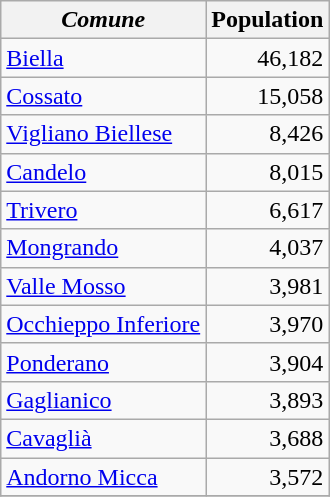<table class="wikitable">
<tr>
<th><em>Comune</em></th>
<th>Population</th>
</tr>
<tr>
<td><a href='#'>Biella</a></td>
<td align="right">46,182</td>
</tr>
<tr>
<td><a href='#'>Cossato</a></td>
<td align="right">15,058</td>
</tr>
<tr>
<td><a href='#'>Vigliano Biellese</a></td>
<td align="right">8,426</td>
</tr>
<tr>
<td><a href='#'>Candelo</a></td>
<td align="right">8,015</td>
</tr>
<tr>
<td><a href='#'>Trivero</a></td>
<td align="right">6,617</td>
</tr>
<tr>
<td><a href='#'>Mongrando</a></td>
<td align="right">4,037</td>
</tr>
<tr>
<td><a href='#'>Valle Mosso</a></td>
<td align="right">3,981</td>
</tr>
<tr>
<td><a href='#'>Occhieppo Inferiore</a></td>
<td align="right">3,970</td>
</tr>
<tr>
<td><a href='#'>Ponderano</a></td>
<td align="right">3,904</td>
</tr>
<tr>
<td><a href='#'>Gaglianico</a></td>
<td align="right">3,893</td>
</tr>
<tr>
<td><a href='#'>Cavaglià</a></td>
<td align="right">3,688</td>
</tr>
<tr>
<td><a href='#'>Andorno Micca</a></td>
<td align="right">3,572</td>
</tr>
<tr>
</tr>
</table>
